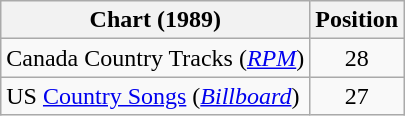<table class="wikitable sortable">
<tr>
<th scope="col">Chart (1989)</th>
<th scope="col">Position</th>
</tr>
<tr>
<td>Canada Country Tracks (<em><a href='#'>RPM</a></em>)</td>
<td align="center">28</td>
</tr>
<tr>
<td>US <a href='#'>Country Songs</a> (<em><a href='#'>Billboard</a></em>)</td>
<td align="center">27</td>
</tr>
</table>
